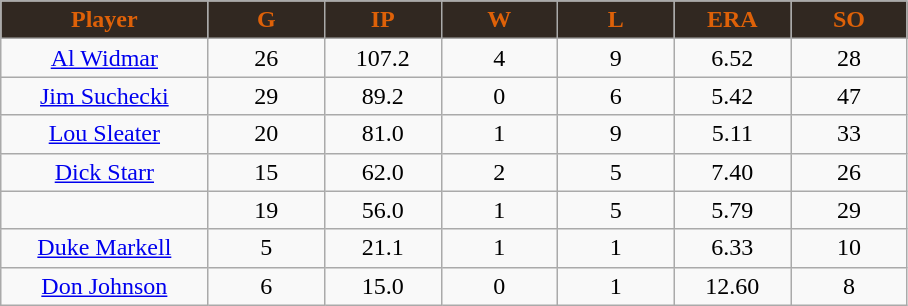<table class="wikitable sortable">
<tr>
<th style="background:#312821;color:#de6108;" width="16%">Player</th>
<th style="background:#312821;color:#de6108;" width="9%">G</th>
<th style="background:#312821;color:#de6108;" width="9%">IP</th>
<th style="background:#312821;color:#de6108;" width="9%">W</th>
<th style="background:#312821;color:#de6108;" width="9%">L</th>
<th style="background:#312821;color:#de6108;" width="9%">ERA</th>
<th style="background:#312821;color:#de6108;" width="9%">SO</th>
</tr>
<tr align="center">
<td><a href='#'>Al Widmar</a></td>
<td>26</td>
<td>107.2</td>
<td>4</td>
<td>9</td>
<td>6.52</td>
<td>28</td>
</tr>
<tr align="center">
<td><a href='#'>Jim Suchecki</a></td>
<td>29</td>
<td>89.2</td>
<td>0</td>
<td>6</td>
<td>5.42</td>
<td>47</td>
</tr>
<tr align="center">
<td><a href='#'>Lou Sleater</a></td>
<td>20</td>
<td>81.0</td>
<td>1</td>
<td>9</td>
<td>5.11</td>
<td>33</td>
</tr>
<tr align="center">
<td><a href='#'>Dick Starr</a></td>
<td>15</td>
<td>62.0</td>
<td>2</td>
<td>5</td>
<td>7.40</td>
<td>26</td>
</tr>
<tr align="center">
<td></td>
<td>19</td>
<td>56.0</td>
<td>1</td>
<td>5</td>
<td>5.79</td>
<td>29</td>
</tr>
<tr align="center">
<td><a href='#'>Duke Markell</a></td>
<td>5</td>
<td>21.1</td>
<td>1</td>
<td>1</td>
<td>6.33</td>
<td>10</td>
</tr>
<tr align="center">
<td><a href='#'>Don Johnson</a></td>
<td>6</td>
<td>15.0</td>
<td>0</td>
<td>1</td>
<td>12.60</td>
<td>8</td>
</tr>
</table>
